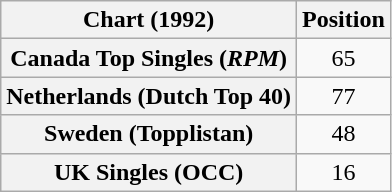<table class="wikitable sortable plainrowheaders" style="text-align:center">
<tr>
<th>Chart (1992)</th>
<th>Position</th>
</tr>
<tr>
<th scope="row">Canada Top Singles (<em>RPM</em>)</th>
<td>65</td>
</tr>
<tr>
<th scope="row">Netherlands (Dutch Top 40)</th>
<td>77</td>
</tr>
<tr>
<th scope="row">Sweden (Topplistan)</th>
<td>48</td>
</tr>
<tr>
<th scope="row">UK Singles (OCC)</th>
<td>16</td>
</tr>
</table>
